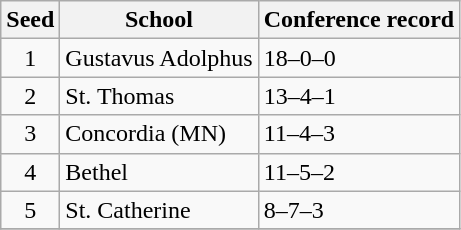<table class="wikitable">
<tr>
<th>Seed</th>
<th>School</th>
<th>Conference record</th>
</tr>
<tr>
<td align=center>1</td>
<td>Gustavus Adolphus</td>
<td>18–0–0</td>
</tr>
<tr>
<td align=center>2</td>
<td>St. Thomas</td>
<td>13–4–1</td>
</tr>
<tr>
<td align=center>3</td>
<td>Concordia (MN)</td>
<td>11–4–3</td>
</tr>
<tr>
<td align=center>4</td>
<td>Bethel</td>
<td>11–5–2</td>
</tr>
<tr>
<td align=center>5</td>
<td>St. Catherine</td>
<td>8–7–3</td>
</tr>
<tr>
</tr>
</table>
